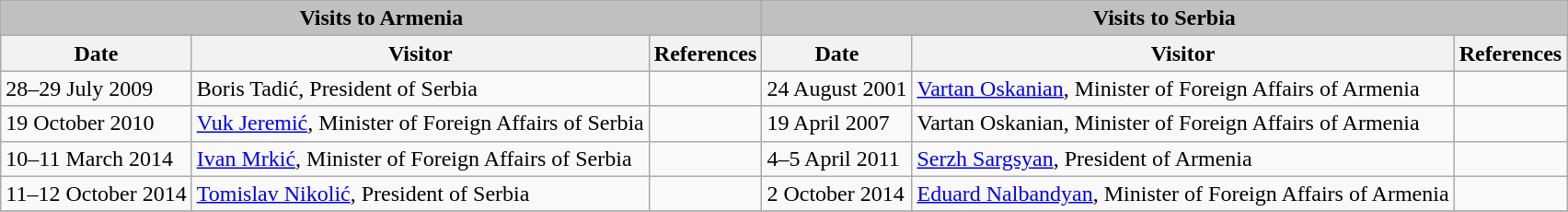<table class="wikitable">
<tr>
<th Colspan="3" style="background: silver; font-weight:bold;">Visits to Armenia</th>
<th Colspan="3" style="background: silver; font-weight:bold;">Visits to Serbia</th>
</tr>
<tr>
<th>Date</th>
<th>Visitor</th>
<th>References</th>
<th>Date</th>
<th>Visitor</th>
<th>References</th>
</tr>
<tr>
<td>28–29 July 2009</td>
<td>Boris Tadić, President of Serbia</td>
<td></td>
<td>24 August 2001</td>
<td><a href='#'>Vartan Oskanian</a>, Minister of Foreign Affairs of Armenia</td>
<td></td>
</tr>
<tr>
<td>19 October 2010</td>
<td><a href='#'>Vuk Jeremić</a>, Minister of Foreign Affairs of Serbia</td>
<td></td>
<td>19 April 2007</td>
<td>Vartan Oskanian, Minister of Foreign Affairs of Armenia</td>
<td></td>
</tr>
<tr>
<td>10–11 March 2014</td>
<td><a href='#'>Ivan Mrkić</a>, Minister of Foreign Affairs of Serbia</td>
<td></td>
<td>4–5 April 2011</td>
<td><a href='#'>Serzh Sargsyan</a>, President of Armenia</td>
<td></td>
</tr>
<tr>
<td>11–12 October 2014</td>
<td><a href='#'>Tomislav Nikolić</a>, President of Serbia</td>
<td></td>
<td>2 October 2014</td>
<td><a href='#'>Eduard Nalbandyan</a>, Minister of Foreign Affairs of Armenia</td>
<td></td>
</tr>
<tr>
</tr>
</table>
